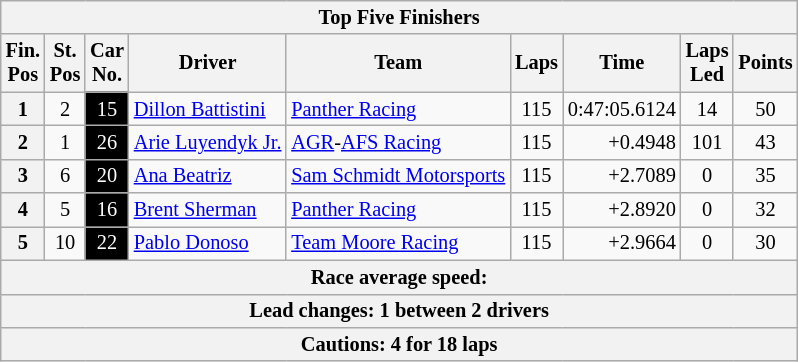<table class="wikitable" style="font-size:85%;">
<tr>
<th colspan=9>Top Five Finishers</th>
</tr>
<tr>
<th>Fin.<br>Pos</th>
<th>St.<br>Pos</th>
<th>Car<br>No.</th>
<th>Driver</th>
<th>Team</th>
<th>Laps</th>
<th>Time</th>
<th>Laps<br>Led</th>
<th>Points</th>
</tr>
<tr>
<th>1</th>
<td align=center>2</td>
<td style="background:#000000; color:white;" align=center>15</td>
<td> <a href='#'>Dillon Battistini</a></td>
<td><a href='#'>Panther Racing</a></td>
<td align=center>115</td>
<td align=right>0:47:05.6124</td>
<td align=center>14</td>
<td align=center>50</td>
</tr>
<tr>
<th>2</th>
<td align=center>1</td>
<td style="background:#000000; color:white;" align=center>26</td>
<td> <a href='#'>Arie Luyendyk Jr.</a></td>
<td><a href='#'>AGR</a>-<a href='#'>AFS Racing</a></td>
<td align=center>115</td>
<td align=right>+0.4948</td>
<td align=center>101</td>
<td align=center>43</td>
</tr>
<tr>
<th>3</th>
<td align=center>6</td>
<td style="background:#000000; color:white;" align=center>20</td>
<td> <a href='#'>Ana Beatriz</a></td>
<td><a href='#'>Sam Schmidt Motorsports</a></td>
<td align=center>115</td>
<td align=right>+2.7089</td>
<td align=center>0</td>
<td align=center>35</td>
</tr>
<tr>
<th>4</th>
<td align=center>5</td>
<td style="background:#000000; color:white;" align=center>16</td>
<td> <a href='#'>Brent Sherman</a></td>
<td><a href='#'>Panther Racing</a></td>
<td align=center>115</td>
<td align=right>+2.8920</td>
<td align=center>0</td>
<td align=center>32</td>
</tr>
<tr>
<th>5</th>
<td align=center>10</td>
<td style="background:#000000; color:white;" align=center>22</td>
<td> <a href='#'>Pablo Donoso</a></td>
<td><a href='#'>Team Moore Racing</a></td>
<td align=center>115</td>
<td align=right>+2.9664</td>
<td align=center>0</td>
<td align=center>30</td>
</tr>
<tr>
<th colspan=9>Race average speed: </th>
</tr>
<tr>
<th colspan=9>Lead changes: 1 between 2 drivers</th>
</tr>
<tr>
<th colspan=9>Cautions: 4 for 18 laps</th>
</tr>
</table>
